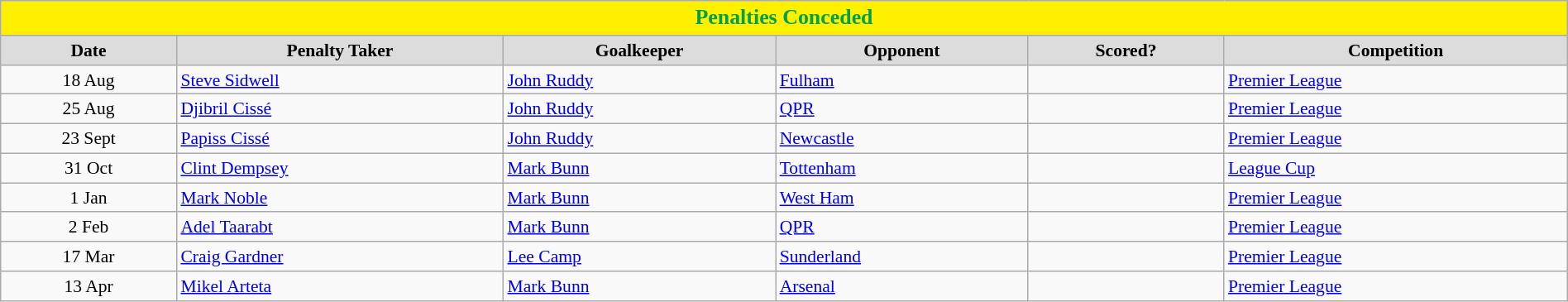<table class="wikitable"  style="font-size:90%; width:100%;">
<tr>
<th colspan="6" style="background:#fff000; color:#00a050; font-size:120%">Penalties Conceded</th>
</tr>
<tr>
<th style="background:#dcdcdc;">Date</th>
<th style="background:#dcdcdc;">Penalty Taker</th>
<th style="background:#dcdcdc;">Goalkeeper</th>
<th style="background:#dcdcdc;">Opponent</th>
<th style="background:#dcdcdc;">Scored?</th>
<th style="background:#dcdcdc;">Competition</th>
</tr>
<tr>
<td style="text-align:center;">18 Aug</td>
<td> <a href='#'>Steve Sidwell</a></td>
<td> <a href='#'>John Ruddy</a></td>
<td><a href='#'>Fulham</a></td>
<td style="text-align:center;"></td>
<td><a href='#'>Premier League</a></td>
</tr>
<tr>
<td style="text-align:center;">25 Aug</td>
<td> <a href='#'>Djibril Cissé</a></td>
<td> <a href='#'>John Ruddy</a></td>
<td><a href='#'>QPR</a></td>
<td style="text-align:center;"></td>
<td><a href='#'>Premier League</a></td>
</tr>
<tr>
<td style="text-align:center;">23 Sept</td>
<td> <a href='#'>Papiss Cissé</a></td>
<td> <a href='#'>John Ruddy</a></td>
<td><a href='#'>Newcastle</a></td>
<td style="text-align:center;"></td>
<td><a href='#'>Premier League</a></td>
</tr>
<tr>
<td style="text-align:center;">31 Oct</td>
<td> <a href='#'>Clint Dempsey</a></td>
<td> <a href='#'>Mark Bunn</a></td>
<td><a href='#'>Tottenham</a></td>
<td style="text-align:center;"></td>
<td><a href='#'>League Cup</a></td>
</tr>
<tr>
<td style="text-align:center;">1 Jan</td>
<td> <a href='#'>Mark Noble</a></td>
<td> <a href='#'>Mark Bunn</a></td>
<td><a href='#'>West Ham</a></td>
<td style="text-align:center;"></td>
<td><a href='#'>Premier League</a></td>
</tr>
<tr>
<td style="text-align:center;">2 Feb</td>
<td> <a href='#'>Adel Taarabt</a></td>
<td> <a href='#'>Mark Bunn</a></td>
<td><a href='#'>QPR</a></td>
<td style="text-align:center;"></td>
<td><a href='#'>Premier League</a></td>
</tr>
<tr>
<td style="text-align:center;">17 Mar</td>
<td> <a href='#'>Craig Gardner</a></td>
<td> <a href='#'>Lee Camp</a></td>
<td><a href='#'>Sunderland</a></td>
<td style="text-align:center;"></td>
<td><a href='#'>Premier League</a></td>
</tr>
<tr>
<td style="text-align:center;">13 Apr</td>
<td> <a href='#'>Mikel Arteta</a></td>
<td> <a href='#'>Mark Bunn</a></td>
<td><a href='#'>Arsenal</a></td>
<td style="text-align:center;"></td>
<td><a href='#'>Premier League</a></td>
</tr>
</table>
